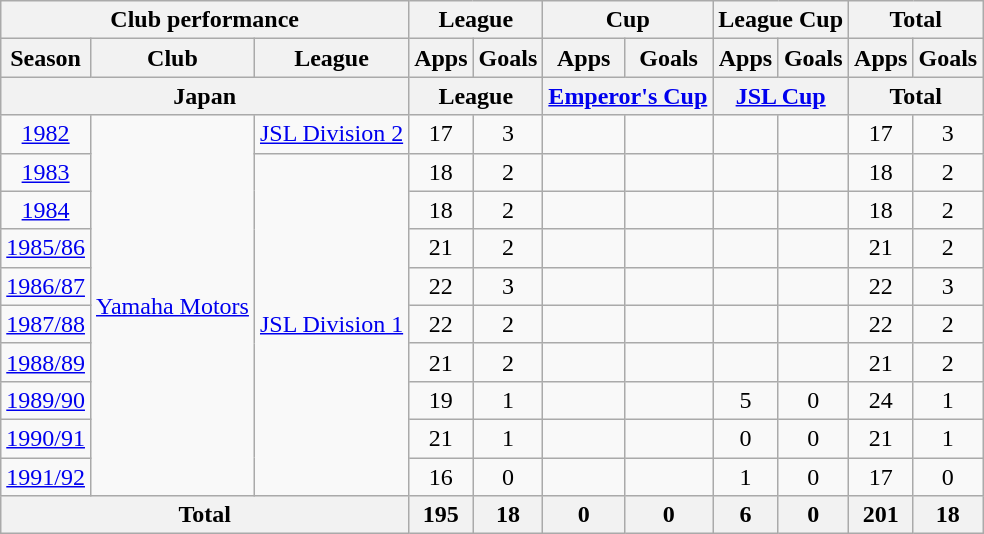<table class="wikitable" style="text-align:center;">
<tr>
<th colspan=3>Club performance</th>
<th colspan=2>League</th>
<th colspan=2>Cup</th>
<th colspan=2>League Cup</th>
<th colspan=2>Total</th>
</tr>
<tr>
<th>Season</th>
<th>Club</th>
<th>League</th>
<th>Apps</th>
<th>Goals</th>
<th>Apps</th>
<th>Goals</th>
<th>Apps</th>
<th>Goals</th>
<th>Apps</th>
<th>Goals</th>
</tr>
<tr>
<th colspan=3>Japan</th>
<th colspan=2>League</th>
<th colspan=2><a href='#'>Emperor's Cup</a></th>
<th colspan=2><a href='#'>JSL Cup</a></th>
<th colspan=2>Total</th>
</tr>
<tr>
<td><a href='#'>1982</a></td>
<td rowspan="10"><a href='#'>Yamaha Motors</a></td>
<td><a href='#'>JSL Division 2</a></td>
<td>17</td>
<td>3</td>
<td></td>
<td></td>
<td></td>
<td></td>
<td>17</td>
<td>3</td>
</tr>
<tr>
<td><a href='#'>1983</a></td>
<td rowspan="9"><a href='#'>JSL Division 1</a></td>
<td>18</td>
<td>2</td>
<td></td>
<td></td>
<td></td>
<td></td>
<td>18</td>
<td>2</td>
</tr>
<tr>
<td><a href='#'>1984</a></td>
<td>18</td>
<td>2</td>
<td></td>
<td></td>
<td></td>
<td></td>
<td>18</td>
<td>2</td>
</tr>
<tr>
<td><a href='#'>1985/86</a></td>
<td>21</td>
<td>2</td>
<td></td>
<td></td>
<td></td>
<td></td>
<td>21</td>
<td>2</td>
</tr>
<tr>
<td><a href='#'>1986/87</a></td>
<td>22</td>
<td>3</td>
<td></td>
<td></td>
<td></td>
<td></td>
<td>22</td>
<td>3</td>
</tr>
<tr>
<td><a href='#'>1987/88</a></td>
<td>22</td>
<td>2</td>
<td></td>
<td></td>
<td></td>
<td></td>
<td>22</td>
<td>2</td>
</tr>
<tr>
<td><a href='#'>1988/89</a></td>
<td>21</td>
<td>2</td>
<td></td>
<td></td>
<td></td>
<td></td>
<td>21</td>
<td>2</td>
</tr>
<tr>
<td><a href='#'>1989/90</a></td>
<td>19</td>
<td>1</td>
<td></td>
<td></td>
<td>5</td>
<td>0</td>
<td>24</td>
<td>1</td>
</tr>
<tr>
<td><a href='#'>1990/91</a></td>
<td>21</td>
<td>1</td>
<td></td>
<td></td>
<td>0</td>
<td>0</td>
<td>21</td>
<td>1</td>
</tr>
<tr>
<td><a href='#'>1991/92</a></td>
<td>16</td>
<td>0</td>
<td></td>
<td></td>
<td>1</td>
<td>0</td>
<td>17</td>
<td>0</td>
</tr>
<tr>
<th colspan=3>Total</th>
<th>195</th>
<th>18</th>
<th>0</th>
<th>0</th>
<th>6</th>
<th>0</th>
<th>201</th>
<th>18</th>
</tr>
</table>
